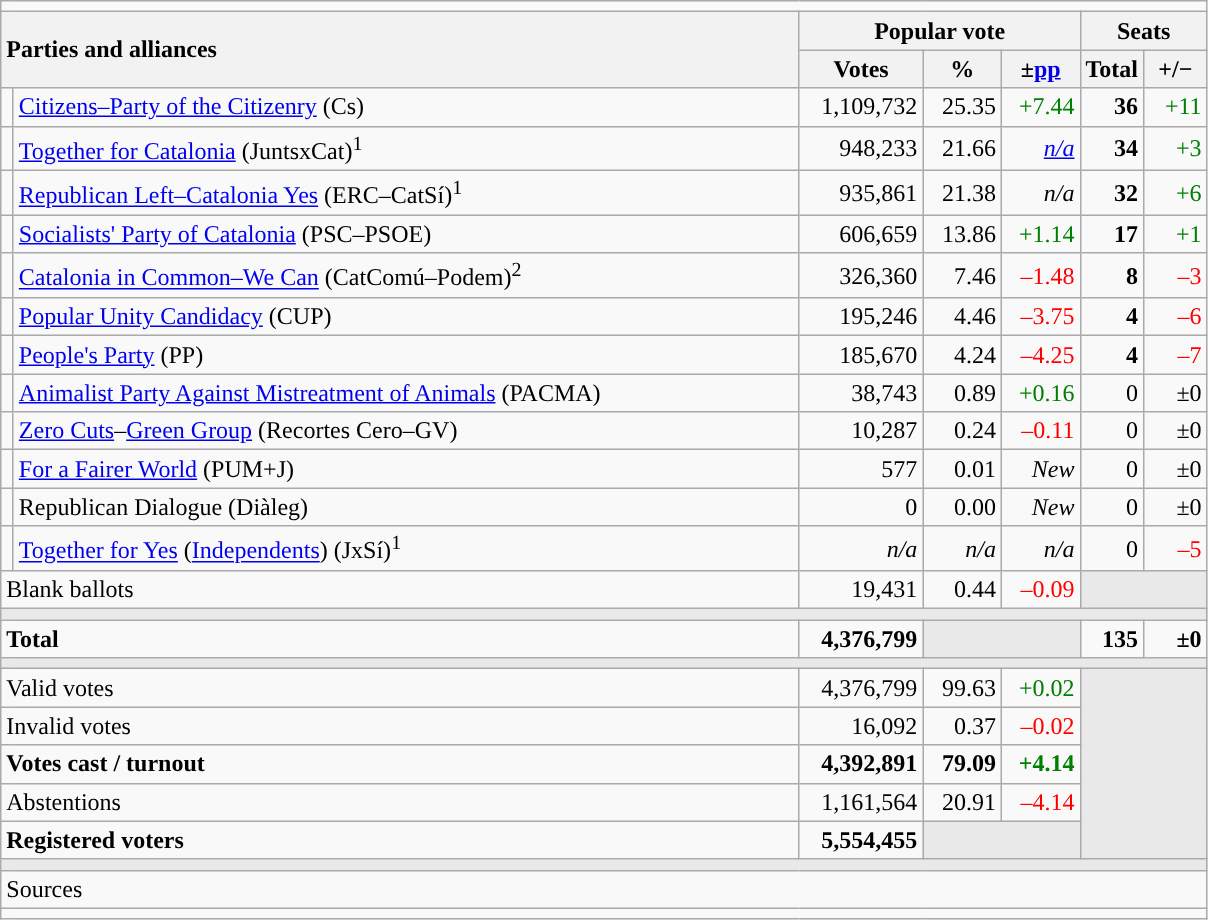<table class="wikitable" style="text-align:right;">
<tr>
<td colspan="7"></td>
</tr>
<tr>
<th style="text-align:left;" rowspan="2" colspan="2" width="525">Parties and alliances</th>
<th colspan="3">Popular vote</th>
<th colspan="2">Seats</th>
</tr>
<tr>
<th width="75">Votes</th>
<th width="45">%</th>
<th width="45">±<a href='#'>pp</a></th>
<th width="35">Total</th>
<th width="35">+/−</th>
</tr>
<tr>
<td width="1" style="color:inherit;background:"></td>
<td align="left"><a href='#'>Citizens–Party of the Citizenry</a> (Cs)</td>
<td>1,109,732</td>
<td>25.35</td>
<td style="color:green;">+7.44</td>
<td><strong>36</strong></td>
<td style="color:green;">+11</td>
</tr>
<tr>
<td style="color:inherit;background:"></td>
<td align="left"><a href='#'>Together for Catalonia</a> (JuntsxCat)<sup>1</sup></td>
<td>948,233</td>
<td>21.66</td>
<td><em><a href='#'>n/a</a></em></td>
<td><strong>34</strong></td>
<td style="color:green;">+3</td>
</tr>
<tr>
<td style="color:inherit;background:"></td>
<td align="left"><a href='#'>Republican Left–Catalonia Yes</a> (ERC–CatSí)<sup>1</sup></td>
<td>935,861</td>
<td>21.38</td>
<td><em>n/a</em></td>
<td><strong>32</strong></td>
<td style="color:green;">+6</td>
</tr>
<tr>
<td style="color:inherit;background:"></td>
<td align="left"><a href='#'>Socialists' Party of Catalonia</a> (PSC–PSOE)</td>
<td>606,659</td>
<td>13.86</td>
<td style="color:green;">+1.14</td>
<td><strong>17</strong></td>
<td style="color:green;">+1</td>
</tr>
<tr>
<td style="color:inherit;background:"></td>
<td align="left"><a href='#'>Catalonia in Common–We Can</a> (CatComú–Podem)<sup>2</sup></td>
<td>326,360</td>
<td>7.46</td>
<td style="color:red;">–1.48</td>
<td><strong>8</strong></td>
<td style="color:red;">–3</td>
</tr>
<tr>
<td style="color:inherit;background:"></td>
<td align="left"><a href='#'>Popular Unity Candidacy</a> (CUP)</td>
<td>195,246</td>
<td>4.46</td>
<td style="color:red;">–3.75</td>
<td><strong>4</strong></td>
<td style="color:red;">–6</td>
</tr>
<tr>
<td style="color:inherit;background:"></td>
<td align="left"><a href='#'>People's Party</a> (PP)</td>
<td>185,670</td>
<td>4.24</td>
<td style="color:red;">–4.25</td>
<td><strong>4</strong></td>
<td style="color:red;">–7</td>
</tr>
<tr>
<td style="color:inherit;background:"></td>
<td align="left"><a href='#'>Animalist Party Against Mistreatment of Animals</a> (PACMA)</td>
<td>38,743</td>
<td>0.89</td>
<td style="color:green;">+0.16</td>
<td>0</td>
<td>±0</td>
</tr>
<tr>
<td style="color:inherit;background:"></td>
<td align="left"><a href='#'>Zero Cuts</a>–<a href='#'>Green Group</a> (Recortes Cero–GV)</td>
<td>10,287</td>
<td>0.24</td>
<td style="color:red;">–0.11</td>
<td>0</td>
<td>±0</td>
</tr>
<tr>
<td style="color:inherit;background:"></td>
<td align="left"><a href='#'>For a Fairer World</a> (PUM+J)</td>
<td>577</td>
<td>0.01</td>
<td><em>New</em></td>
<td>0</td>
<td>±0</td>
</tr>
<tr>
<td style="color:inherit;background:"></td>
<td align="left">Republican Dialogue (Diàleg)</td>
<td>0</td>
<td>0.00</td>
<td><em>New</em></td>
<td>0</td>
<td>±0</td>
</tr>
<tr>
<td style="color:inherit;background:"></td>
<td align="left"><a href='#'>Together for Yes</a> (<a href='#'>Independents</a>) (JxSí)<sup>1</sup></td>
<td><em>n/a</em></td>
<td><em>n/a</em></td>
<td><em>n/a</em></td>
<td>0</td>
<td style="color:red;">–5</td>
</tr>
<tr>
<td align="left" colspan="2">Blank ballots</td>
<td>19,431</td>
<td>0.44</td>
<td style="color:red;">–0.09</td>
<td bgcolor="#E9E9E9" colspan="2"></td>
</tr>
<tr>
<td colspan="7" bgcolor="#E9E9E9"></td>
</tr>
<tr style="font-weight:bold;">
<td align="left" colspan="2">Total</td>
<td>4,376,799</td>
<td bgcolor="#E9E9E9" colspan="2"></td>
<td>135</td>
<td>±0</td>
</tr>
<tr>
<td colspan="7" bgcolor="#E9E9E9"></td>
</tr>
<tr>
<td align="left" colspan="2">Valid votes</td>
<td>4,376,799</td>
<td>99.63</td>
<td style="color:green;">+0.02</td>
<td bgcolor="#E9E9E9" colspan="2" rowspan="5"></td>
</tr>
<tr>
<td align="left" colspan="2">Invalid votes</td>
<td>16,092</td>
<td>0.37</td>
<td style="color:red;">–0.02</td>
</tr>
<tr style="font-weight:bold;">
<td align="left" colspan="2">Votes cast / turnout</td>
<td>4,392,891</td>
<td>79.09</td>
<td style="color:green;">+4.14</td>
</tr>
<tr>
<td align="left" colspan="2">Abstentions</td>
<td>1,161,564</td>
<td>20.91</td>
<td style="color:red;">–4.14</td>
</tr>
<tr style="font-weight:bold;">
<td align="left" colspan="2">Registered voters</td>
<td>5,554,455</td>
<td bgcolor="#E9E9E9" colspan="2"></td>
</tr>
<tr>
<td colspan="7" bgcolor="#E9E9E9"></td>
</tr>
<tr>
<td align="left" colspan="7">Sources</td>
</tr>
<tr>
<td colspan="7" style="text-align:left; max-width:790px;"></td>
</tr>
</table>
